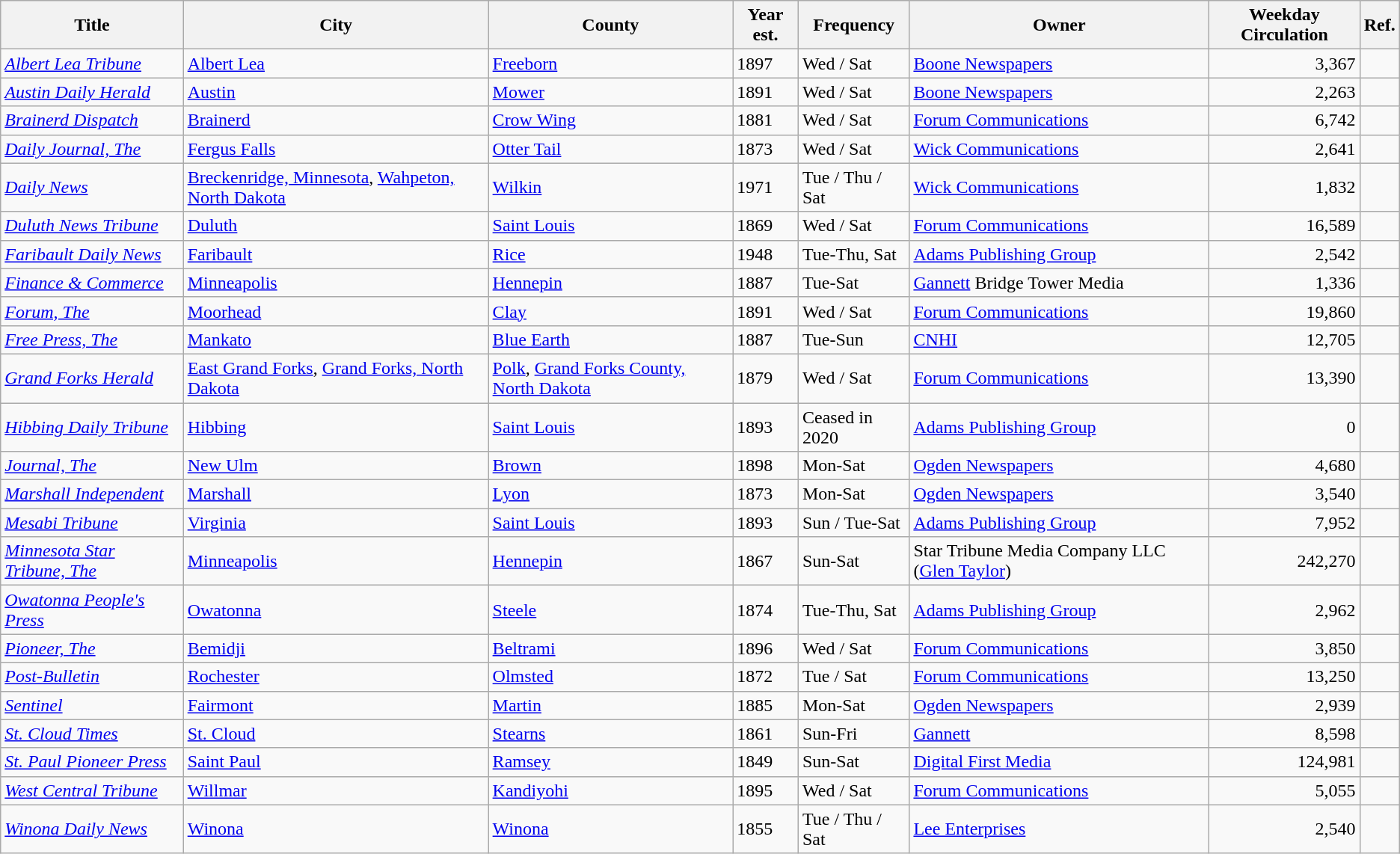<table class="wikitable sortable plainrowheaders" summary="Current daily newspapers in Minnesota">
<tr>
<th>Title</th>
<th>City</th>
<th>County</th>
<th>Year est.</th>
<th>Frequency</th>
<th>Owner</th>
<th>Weekday Circulation</th>
<th>Ref.</th>
</tr>
<tr>
<td><em><a href='#'>Albert Lea Tribune</a></em></td>
<td><a href='#'>Albert Lea</a></td>
<td><a href='#'>Freeborn</a></td>
<td>1897</td>
<td>Wed / Sat</td>
<td><a href='#'>Boone Newspapers</a></td>
<td align=right>3,367</td>
<td></td>
</tr>
<tr>
<td><em><a href='#'>Austin Daily Herald</a></em></td>
<td><a href='#'>Austin</a></td>
<td><a href='#'>Mower</a></td>
<td>1891</td>
<td>Wed / Sat</td>
<td><a href='#'>Boone Newspapers</a></td>
<td align=right>2,263</td>
<td></td>
</tr>
<tr>
<td><em><a href='#'>Brainerd Dispatch</a></em></td>
<td><a href='#'>Brainerd</a></td>
<td><a href='#'>Crow Wing</a></td>
<td>1881</td>
<td>Wed / Sat</td>
<td><a href='#'>Forum Communications</a></td>
<td align=right>6,742</td>
<td></td>
</tr>
<tr>
<td><em><a href='#'>Daily Journal, The</a></em></td>
<td><a href='#'>Fergus Falls</a></td>
<td><a href='#'>Otter Tail</a></td>
<td>1873</td>
<td>Wed / Sat</td>
<td><a href='#'>Wick Communications</a></td>
<td align=right>2,641</td>
<td></td>
</tr>
<tr>
<td><em><a href='#'>Daily News</a></em></td>
<td><a href='#'>Breckenridge, Minnesota</a>, <a href='#'>Wahpeton, North Dakota</a></td>
<td><a href='#'>Wilkin</a></td>
<td>1971</td>
<td>Tue / Thu / Sat</td>
<td><a href='#'>Wick Communications</a></td>
<td align=right>1,832</td>
<td></td>
</tr>
<tr>
<td><em><a href='#'>Duluth News Tribune</a></em></td>
<td><a href='#'>Duluth</a></td>
<td><a href='#'>Saint Louis</a></td>
<td>1869</td>
<td>Wed / Sat</td>
<td><a href='#'>Forum Communications</a></td>
<td align=right>16,589</td>
<td></td>
</tr>
<tr>
<td><em><a href='#'>Faribault Daily News</a></em></td>
<td><a href='#'>Faribault</a></td>
<td><a href='#'>Rice</a></td>
<td>1948</td>
<td>Tue-Thu, Sat</td>
<td><a href='#'>Adams Publishing Group</a></td>
<td align=right>2,542</td>
<td></td>
</tr>
<tr>
<td><em><a href='#'>Finance & Commerce</a></em></td>
<td><a href='#'>Minneapolis</a></td>
<td><a href='#'>Hennepin</a></td>
<td>1887</td>
<td>Tue-Sat</td>
<td><a href='#'>Gannett</a> Bridge Tower Media</td>
<td align=right>1,336</td>
<td></td>
</tr>
<tr>
<td><em><a href='#'>Forum, The</a></em></td>
<td><a href='#'>Moorhead</a></td>
<td><a href='#'>Clay</a></td>
<td>1891</td>
<td>Wed / Sat</td>
<td><a href='#'>Forum Communications</a></td>
<td align=right>19,860</td>
<td></td>
</tr>
<tr>
<td><em><a href='#'>Free Press, The</a></em></td>
<td><a href='#'>Mankato</a></td>
<td><a href='#'>Blue Earth</a></td>
<td>1887</td>
<td>Tue-Sun</td>
<td><a href='#'>CNHI</a></td>
<td align=right>12,705</td>
<td></td>
</tr>
<tr>
<td><em><a href='#'>Grand Forks Herald</a></em></td>
<td><a href='#'>East Grand Forks</a>, <a href='#'>Grand Forks, North Dakota</a></td>
<td><a href='#'>Polk</a>, <a href='#'>Grand Forks County, North Dakota</a></td>
<td>1879</td>
<td>Wed / Sat</td>
<td><a href='#'>Forum Communications</a></td>
<td align=right>13,390</td>
<td></td>
</tr>
<tr>
<td><em><a href='#'>Hibbing Daily Tribune</a></em></td>
<td><a href='#'>Hibbing</a></td>
<td><a href='#'>Saint Louis</a></td>
<td>1893</td>
<td>Ceased in 2020</td>
<td><a href='#'>Adams Publishing Group</a></td>
<td align=right>0</td>
<td></td>
</tr>
<tr>
<td><em><a href='#'>Journal, The</a></em></td>
<td><a href='#'>New Ulm</a></td>
<td><a href='#'>Brown</a></td>
<td>1898</td>
<td>Mon-Sat</td>
<td><a href='#'>Ogden Newspapers</a></td>
<td align=right>4,680</td>
<td></td>
</tr>
<tr>
<td><em><a href='#'>Marshall Independent</a></em></td>
<td><a href='#'>Marshall</a></td>
<td><a href='#'>Lyon</a></td>
<td>1873</td>
<td>Mon-Sat</td>
<td><a href='#'>Ogden Newspapers</a></td>
<td align=right>3,540</td>
<td></td>
</tr>
<tr>
<td><em><a href='#'>Mesabi Tribune</a></em></td>
<td><a href='#'>Virginia</a></td>
<td><a href='#'>Saint Louis</a></td>
<td>1893</td>
<td>Sun / Tue-Sat</td>
<td><a href='#'>Adams Publishing Group</a></td>
<td align=right>7,952</td>
<td></td>
</tr>
<tr>
<td><em><a href='#'>Minnesota Star Tribune, The</a></em></td>
<td><a href='#'>Minneapolis</a></td>
<td><a href='#'>Hennepin</a></td>
<td>1867</td>
<td>Sun-Sat</td>
<td>Star Tribune Media Company LLC (<a href='#'>Glen Taylor</a>)</td>
<td align=right>242,270</td>
<td></td>
</tr>
<tr>
<td><em><a href='#'>Owatonna People's Press</a></em></td>
<td><a href='#'>Owatonna</a></td>
<td><a href='#'>Steele</a></td>
<td>1874</td>
<td>Tue-Thu, Sat</td>
<td><a href='#'>Adams Publishing Group</a></td>
<td align=right>2,962</td>
<td></td>
</tr>
<tr>
<td><em><a href='#'>Pioneer, The</a></em></td>
<td><a href='#'>Bemidji</a></td>
<td><a href='#'>Beltrami</a></td>
<td>1896</td>
<td>Wed / Sat</td>
<td><a href='#'>Forum Communications</a></td>
<td align=right>3,850</td>
<td></td>
</tr>
<tr>
<td><em><a href='#'>Post-Bulletin</a></em></td>
<td><a href='#'>Rochester</a></td>
<td><a href='#'>Olmsted</a></td>
<td>1872</td>
<td>Tue / Sat</td>
<td><a href='#'>Forum Communications</a></td>
<td align=right>13,250</td>
<td></td>
</tr>
<tr>
<td><em><a href='#'>Sentinel</a></em></td>
<td><a href='#'>Fairmont</a></td>
<td><a href='#'>Martin</a></td>
<td>1885</td>
<td>Mon-Sat</td>
<td><a href='#'>Ogden Newspapers</a></td>
<td align=right>2,939</td>
<td></td>
</tr>
<tr>
<td><em><a href='#'>St. Cloud Times</a></em></td>
<td><a href='#'>St. Cloud</a></td>
<td><a href='#'>Stearns</a></td>
<td>1861</td>
<td>Sun-Fri</td>
<td><a href='#'>Gannett</a></td>
<td align=right>8,598</td>
<td></td>
</tr>
<tr>
<td><em><a href='#'>St. Paul Pioneer Press</a></em></td>
<td><a href='#'>Saint Paul</a></td>
<td><a href='#'>Ramsey</a></td>
<td>1849</td>
<td>Sun-Sat</td>
<td><a href='#'>Digital First Media</a></td>
<td align=right>124,981</td>
<td></td>
</tr>
<tr>
<td><em><a href='#'>West Central Tribune</a></em></td>
<td><a href='#'>Willmar</a></td>
<td><a href='#'>Kandiyohi</a></td>
<td>1895</td>
<td>Wed / Sat</td>
<td><a href='#'>Forum Communications</a></td>
<td align=right>5,055</td>
<td></td>
</tr>
<tr>
<td><em><a href='#'>Winona Daily News</a></em></td>
<td><a href='#'>Winona</a></td>
<td><a href='#'>Winona</a></td>
<td>1855</td>
<td>Tue / Thu / Sat </td>
<td><a href='#'>Lee Enterprises</a></td>
<td align=right>2,540</td>
<td></td>
</tr>
</table>
